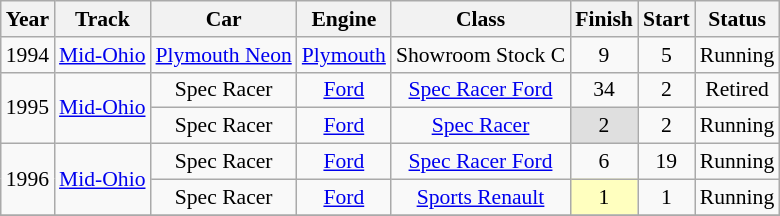<table class="wikitable" style="text-align:center; font-size:90%">
<tr>
<th>Year</th>
<th>Track</th>
<th>Car</th>
<th>Engine</th>
<th>Class</th>
<th>Finish</th>
<th>Start</th>
<th>Status</th>
</tr>
<tr>
<td>1994</td>
<td><a href='#'>Mid-Ohio</a></td>
<td><a href='#'>Plymouth Neon</a></td>
<td><a href='#'>Plymouth</a></td>
<td>Showroom Stock C</td>
<td>9</td>
<td>5</td>
<td>Running</td>
</tr>
<tr>
<td rowspan=2>1995</td>
<td rowspan=2><a href='#'>Mid-Ohio</a></td>
<td>Spec Racer</td>
<td><a href='#'>Ford</a></td>
<td><a href='#'>Spec Racer Ford</a></td>
<td>34</td>
<td>2</td>
<td>Retired</td>
</tr>
<tr>
<td>Spec Racer</td>
<td><a href='#'>Ford</a></td>
<td><a href='#'>Spec Racer</a></td>
<td style="background:#DFDFDF;">2</td>
<td>2</td>
<td>Running</td>
</tr>
<tr>
<td rowspan=2>1996</td>
<td rowspan=2><a href='#'>Mid-Ohio</a></td>
<td>Spec Racer</td>
<td><a href='#'>Ford</a></td>
<td><a href='#'>Spec Racer Ford</a></td>
<td>6</td>
<td>19</td>
<td>Running</td>
</tr>
<tr>
<td>Spec Racer</td>
<td><a href='#'>Ford</a></td>
<td><a href='#'>Sports Renault</a></td>
<td style="background:#FFFFBF;">1</td>
<td>1</td>
<td>Running</td>
</tr>
<tr>
</tr>
</table>
